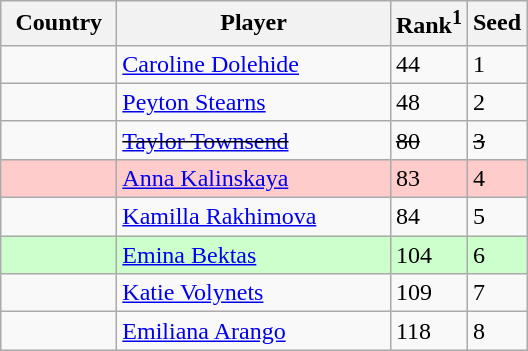<table class="sortable wikitable">
<tr>
<th width="70">Country</th>
<th width="175">Player</th>
<th>Rank<sup>1</sup></th>
<th>Seed</th>
</tr>
<tr>
<td></td>
<td><a href='#'>Caroline Dolehide</a></td>
<td>44</td>
<td>1</td>
</tr>
<tr>
<td></td>
<td><a href='#'>Peyton Stearns</a></td>
<td>48</td>
<td>2</td>
</tr>
<tr>
<td><s></s></td>
<td><s><a href='#'>Taylor Townsend</a></s></td>
<td><s>80</s></td>
<td><s>3</s></td>
</tr>
<tr bgcolor=#fcc>
<td></td>
<td><a href='#'>Anna Kalinskaya</a></td>
<td>83</td>
<td>4</td>
</tr>
<tr>
<td></td>
<td><a href='#'>Kamilla Rakhimova</a></td>
<td>84</td>
<td>5</td>
</tr>
<tr bgcolor=#cfc>
<td></td>
<td><a href='#'>Emina Bektas</a></td>
<td>104</td>
<td>6</td>
</tr>
<tr>
<td></td>
<td><a href='#'>Katie Volynets</a></td>
<td>109</td>
<td>7</td>
</tr>
<tr>
<td></td>
<td><a href='#'>Emiliana Arango</a></td>
<td>118</td>
<td>8</td>
</tr>
</table>
